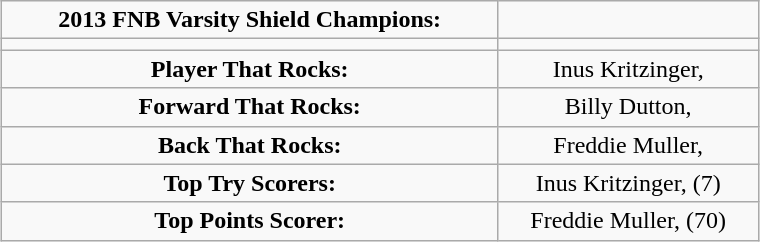<table class="wikitable" style="text-align: center; margin: 0 auto; width: 40%">
<tr>
<td><strong>2013 FNB Varsity Shield Champions:<br></strong></td>
<td></td>
</tr>
<tr>
<td></td>
<td></td>
</tr>
<tr>
<td><strong>Player That Rocks:</strong></td>
<td>Inus Kritzinger, </td>
</tr>
<tr>
<td><strong>Forward That Rocks:</strong></td>
<td>Billy Dutton, </td>
</tr>
<tr>
<td><strong>Back That Rocks:</strong></td>
<td>Freddie Muller, </td>
</tr>
<tr>
<td><strong>Top Try Scorers:</strong></td>
<td>Inus Kritzinger,  (7)</td>
</tr>
<tr>
<td><strong>Top Points Scorer:</strong></td>
<td>Freddie Muller,  (70)</td>
</tr>
</table>
